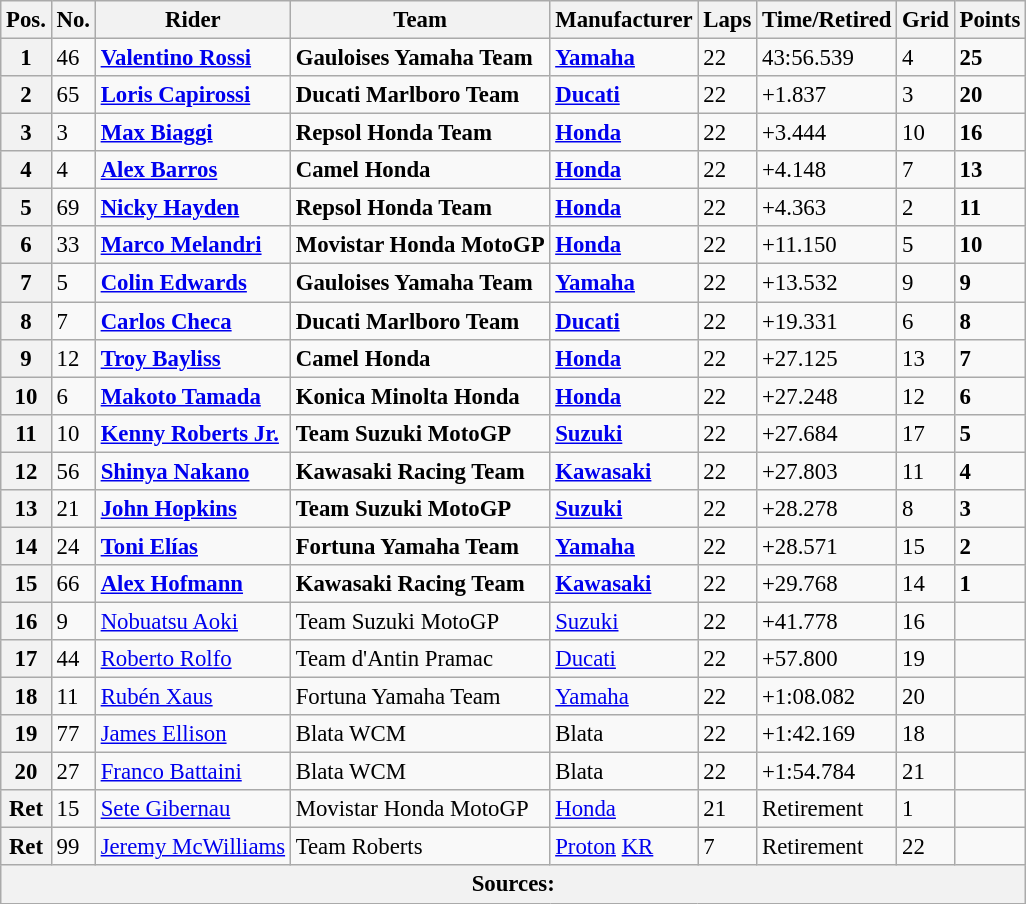<table class="wikitable" style="font-size: 95%;">
<tr>
<th>Pos.</th>
<th>No.</th>
<th>Rider</th>
<th>Team</th>
<th>Manufacturer</th>
<th>Laps</th>
<th>Time/Retired</th>
<th>Grid</th>
<th>Points</th>
</tr>
<tr>
<th>1</th>
<td>46</td>
<td> <strong><a href='#'>Valentino Rossi</a></strong></td>
<td><strong>Gauloises Yamaha Team</strong></td>
<td><strong><a href='#'>Yamaha</a></strong></td>
<td>22</td>
<td>43:56.539</td>
<td>4</td>
<td><strong>25</strong></td>
</tr>
<tr>
<th>2</th>
<td>65</td>
<td> <strong><a href='#'>Loris Capirossi</a></strong></td>
<td><strong>Ducati Marlboro Team</strong></td>
<td><strong><a href='#'>Ducati</a></strong></td>
<td>22</td>
<td>+1.837</td>
<td>3</td>
<td><strong>20</strong></td>
</tr>
<tr>
<th>3</th>
<td>3</td>
<td> <strong><a href='#'>Max Biaggi</a></strong></td>
<td><strong>Repsol Honda Team</strong></td>
<td><strong><a href='#'>Honda</a></strong></td>
<td>22</td>
<td>+3.444</td>
<td>10</td>
<td><strong>16</strong></td>
</tr>
<tr>
<th>4</th>
<td>4</td>
<td> <strong><a href='#'>Alex Barros</a></strong></td>
<td><strong>Camel Honda</strong></td>
<td><strong><a href='#'>Honda</a></strong></td>
<td>22</td>
<td>+4.148</td>
<td>7</td>
<td><strong>13</strong></td>
</tr>
<tr>
<th>5</th>
<td>69</td>
<td> <strong><a href='#'>Nicky Hayden</a></strong></td>
<td><strong>Repsol Honda Team</strong></td>
<td><strong><a href='#'>Honda</a></strong></td>
<td>22</td>
<td>+4.363</td>
<td>2</td>
<td><strong>11</strong></td>
</tr>
<tr>
<th>6</th>
<td>33</td>
<td> <strong><a href='#'>Marco Melandri</a></strong></td>
<td><strong>Movistar Honda MotoGP</strong></td>
<td><strong><a href='#'>Honda</a></strong></td>
<td>22</td>
<td>+11.150</td>
<td>5</td>
<td><strong>10</strong></td>
</tr>
<tr>
<th>7</th>
<td>5</td>
<td> <strong><a href='#'>Colin Edwards</a></strong></td>
<td><strong>Gauloises Yamaha Team</strong></td>
<td><strong><a href='#'>Yamaha</a></strong></td>
<td>22</td>
<td>+13.532</td>
<td>9</td>
<td><strong>9</strong></td>
</tr>
<tr>
<th>8</th>
<td>7</td>
<td> <strong><a href='#'>Carlos Checa</a></strong></td>
<td><strong>Ducati Marlboro Team</strong></td>
<td><strong><a href='#'>Ducati</a></strong></td>
<td>22</td>
<td>+19.331</td>
<td>6</td>
<td><strong>8</strong></td>
</tr>
<tr>
<th>9</th>
<td>12</td>
<td> <strong><a href='#'>Troy Bayliss</a></strong></td>
<td><strong>Camel Honda</strong></td>
<td><strong><a href='#'>Honda</a></strong></td>
<td>22</td>
<td>+27.125</td>
<td>13</td>
<td><strong>7</strong></td>
</tr>
<tr>
<th>10</th>
<td>6</td>
<td> <strong><a href='#'>Makoto Tamada</a></strong></td>
<td><strong>Konica Minolta Honda</strong></td>
<td><strong><a href='#'>Honda</a></strong></td>
<td>22</td>
<td>+27.248</td>
<td>12</td>
<td><strong>6</strong></td>
</tr>
<tr>
<th>11</th>
<td>10</td>
<td> <strong><a href='#'>Kenny Roberts Jr.</a></strong></td>
<td><strong>Team Suzuki MotoGP</strong></td>
<td><strong><a href='#'>Suzuki</a></strong></td>
<td>22</td>
<td>+27.684</td>
<td>17</td>
<td><strong>5</strong></td>
</tr>
<tr>
<th>12</th>
<td>56</td>
<td> <strong><a href='#'>Shinya Nakano</a></strong></td>
<td><strong>Kawasaki Racing Team</strong></td>
<td><strong><a href='#'>Kawasaki</a></strong></td>
<td>22</td>
<td>+27.803</td>
<td>11</td>
<td><strong>4</strong></td>
</tr>
<tr>
<th>13</th>
<td>21</td>
<td> <strong><a href='#'>John Hopkins</a></strong></td>
<td><strong>Team Suzuki MotoGP</strong></td>
<td><strong><a href='#'>Suzuki</a></strong></td>
<td>22</td>
<td>+28.278</td>
<td>8</td>
<td><strong>3</strong></td>
</tr>
<tr>
<th>14</th>
<td>24</td>
<td> <strong><a href='#'>Toni Elías</a></strong></td>
<td><strong>Fortuna Yamaha Team</strong></td>
<td><strong><a href='#'>Yamaha</a></strong></td>
<td>22</td>
<td>+28.571</td>
<td>15</td>
<td><strong>2</strong></td>
</tr>
<tr>
<th>15</th>
<td>66</td>
<td> <strong><a href='#'>Alex Hofmann</a></strong></td>
<td><strong>Kawasaki Racing Team</strong></td>
<td><strong><a href='#'>Kawasaki</a></strong></td>
<td>22</td>
<td>+29.768</td>
<td>14</td>
<td><strong>1</strong></td>
</tr>
<tr>
<th>16</th>
<td>9</td>
<td> <a href='#'>Nobuatsu Aoki</a></td>
<td>Team Suzuki MotoGP</td>
<td><a href='#'>Suzuki</a></td>
<td>22</td>
<td>+41.778</td>
<td>16</td>
<td></td>
</tr>
<tr>
<th>17</th>
<td>44</td>
<td> <a href='#'>Roberto Rolfo</a></td>
<td>Team d'Antin Pramac</td>
<td><a href='#'>Ducati</a></td>
<td>22</td>
<td>+57.800</td>
<td>19</td>
<td></td>
</tr>
<tr>
<th>18</th>
<td>11</td>
<td> <a href='#'>Rubén Xaus</a></td>
<td>Fortuna Yamaha Team</td>
<td><a href='#'>Yamaha</a></td>
<td>22</td>
<td>+1:08.082</td>
<td>20</td>
<td></td>
</tr>
<tr>
<th>19</th>
<td>77</td>
<td> <a href='#'>James Ellison</a></td>
<td>Blata WCM</td>
<td>Blata</td>
<td>22</td>
<td>+1:42.169</td>
<td>18</td>
<td></td>
</tr>
<tr>
<th>20</th>
<td>27</td>
<td> <a href='#'>Franco Battaini</a></td>
<td>Blata WCM</td>
<td>Blata</td>
<td>22</td>
<td>+1:54.784</td>
<td>21</td>
<td></td>
</tr>
<tr>
<th>Ret</th>
<td>15</td>
<td> <a href='#'>Sete Gibernau</a></td>
<td>Movistar Honda MotoGP</td>
<td><a href='#'>Honda</a></td>
<td>21</td>
<td>Retirement</td>
<td>1</td>
<td></td>
</tr>
<tr>
<th>Ret</th>
<td>99</td>
<td> <a href='#'>Jeremy McWilliams</a></td>
<td>Team Roberts</td>
<td><a href='#'>Proton</a> <a href='#'>KR</a></td>
<td>7</td>
<td>Retirement</td>
<td>22</td>
<td></td>
</tr>
<tr>
<th colspan=9>Sources: </th>
</tr>
</table>
